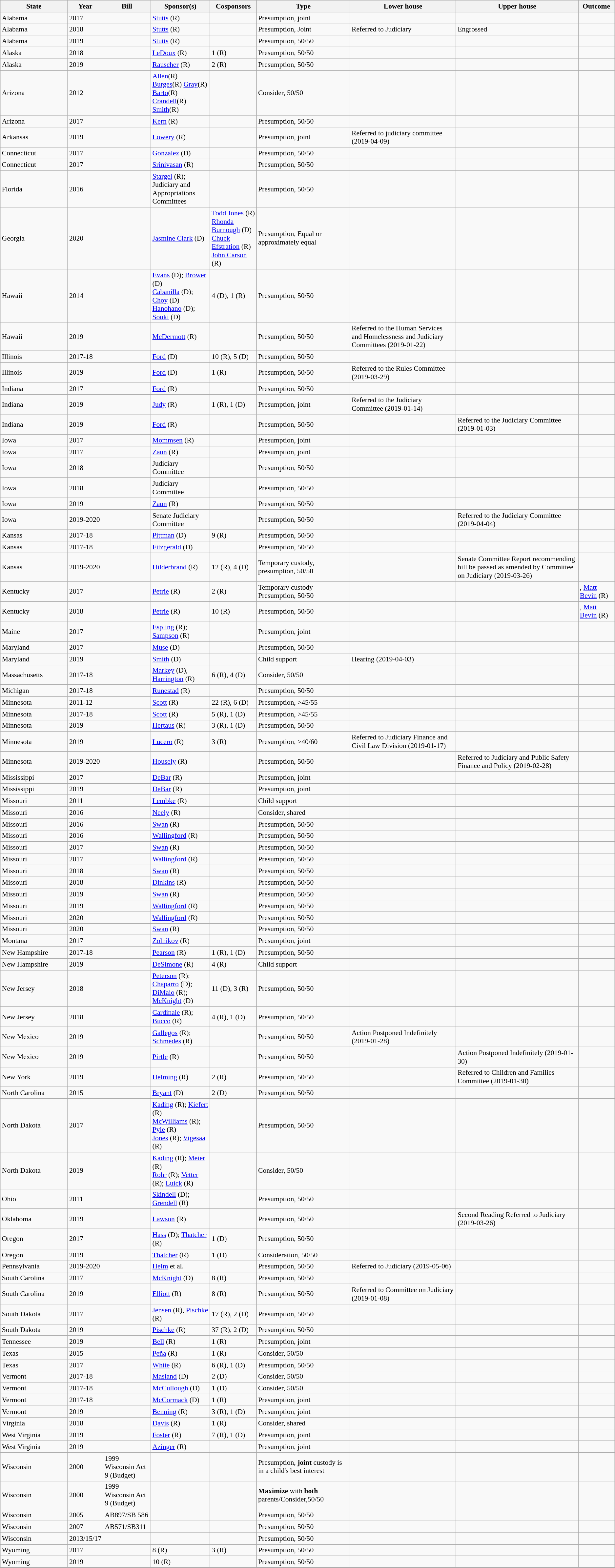<table class="wikitable sortable" style="font-size:90%">
<tr>
<th style="width:130px">State</th>
<th>Year</th>
<th class="unsortable" style="width:90px">Bill</th>
<th>Sponsor(s)</th>
<th>Cosponsors</th>
<th>Type</th>
<th class="unsortable">Lower house</th>
<th class="unsortable">Upper house</th>
<th>Outcome</th>
</tr>
<tr>
<td>Alabama</td>
<td>2017</td>
<td></td>
<td><a href='#'>Stutts</a> (R)</td>
<td></td>
<td>Presumption, joint</td>
<td></td>
<td></td>
<td></td>
</tr>
<tr>
<td>Alabama</td>
<td>2018</td>
<td></td>
<td><a href='#'>Stutts</a> (R)</td>
<td></td>
<td>Presumption, Joint</td>
<td>Referred to Judiciary</td>
<td>Engrossed</td>
<td></td>
</tr>
<tr>
<td>Alabama</td>
<td>2019</td>
<td></td>
<td><a href='#'>Stutts</a> (R)</td>
<td></td>
<td>Presumption, 50/50</td>
<td></td>
<td></td>
<td></td>
</tr>
<tr>
<td>Alaska</td>
<td>2018</td>
<td></td>
<td><a href='#'>LeDoux</a> (R)</td>
<td>1 (R)</td>
<td>Presumption, 50/50</td>
<td></td>
<td></td>
<td></td>
</tr>
<tr>
<td>Alaska</td>
<td>2019</td>
<td></td>
<td><a href='#'>Rauscher</a> (R)</td>
<td>2 (R)</td>
<td>Presumption, 50/50</td>
<td></td>
<td></td>
<td></td>
</tr>
<tr>
<td>Arizona</td>
<td>2012</td>
<td></td>
<td><a href='#'>Allen</a>(R) <a href='#'>Burges</a>(R) <a href='#'>Gray</a>(R)<br><a href='#'>Barto</a>(R) <a href='#'>Crandell</a>(R) <a href='#'>Smith</a>(R)</td>
<td></td>
<td>Consider, 50/50</td>
<td></td>
<td></td>
<td></td>
</tr>
<tr>
<td>Arizona</td>
<td>2017</td>
<td></td>
<td><a href='#'>Kern</a> (R)</td>
<td></td>
<td>Presumption, 50/50</td>
<td></td>
<td></td>
<td></td>
</tr>
<tr>
<td>Arkansas</td>
<td>2019</td>
<td></td>
<td><a href='#'>Lowery</a> (R)</td>
<td></td>
<td>Presumption, joint</td>
<td>Referred to judiciary committee (2019-04-09)</td>
<td></td>
<td></td>
</tr>
<tr>
<td>Connecticut</td>
<td>2017</td>
<td></td>
<td><a href='#'>Gonzalez</a> (D)</td>
<td></td>
<td>Presumption, 50/50</td>
<td></td>
<td></td>
<td></td>
</tr>
<tr>
<td>Connecticut</td>
<td>2017</td>
<td></td>
<td><a href='#'>Srinivasan</a> (R)</td>
<td></td>
<td>Presumption, 50/50</td>
<td></td>
<td></td>
<td></td>
</tr>
<tr>
<td>Florida</td>
<td>2016</td>
<td></td>
<td><a href='#'>Stargel</a> (R); Judiciary and <br> Appropriations Committees</td>
<td></td>
<td>Presumption, 50/50</td>
<td></td>
<td></td>
<td></td>
</tr>
<tr>
</tr>
<tr>
<td>Georgia</td>
<td>2020</td>
<td></td>
<td><a href='#'>Jasmine Clark</a> (D)</td>
<td><a href='#'>Todd Jones</a> (R) <br> <a href='#'>Rhonda Burnough</a> (D) <br> <a href='#'>Chuck Efstration</a> (R) <br> <a href='#'>John Carson</a> (R)</td>
<td>Presumption, Equal or approximately equal</td>
<td></td>
<td></td>
<td></td>
</tr>
<tr>
<td>Hawaii</td>
<td>2014</td>
<td></td>
<td><a href='#'>Evans</a> (D); <a href='#'>Brower</a> (D)<br> <a href='#'>Cabanilla</a> (D); <a href='#'>Choy</a> (D)<br> <a href='#'>Hanohano</a> (D); <a href='#'>Souki</a> (D)</td>
<td>4 (D), 1 (R)</td>
<td>Presumption, 50/50</td>
<td></td>
<td></td>
<td></td>
</tr>
<tr>
<td>Hawaii</td>
<td>2019</td>
<td></td>
<td><a href='#'>McDermott</a> (R)</td>
<td></td>
<td>Presumption, 50/50</td>
<td>Referred to the Human Services and Homelessness and Judiciary Committees (2019-01-22)</td>
<td></td>
<td></td>
</tr>
<tr>
<td>Illinois</td>
<td>2017-18</td>
<td></td>
<td><a href='#'>Ford</a> (D)</td>
<td>10 (R), 5 (D)</td>
<td>Presumption, 50/50</td>
<td></td>
<td></td>
<td></td>
</tr>
<tr>
<td>Illinois</td>
<td>2019</td>
<td></td>
<td><a href='#'>Ford</a> (D)</td>
<td>1 (R)</td>
<td>Presumption, 50/50</td>
<td>Referred to the Rules Committee (2019-03-29)</td>
<td></td>
<td></td>
</tr>
<tr>
<td>Indiana</td>
<td>2017</td>
<td></td>
<td><a href='#'>Ford</a> (R)</td>
<td></td>
<td>Presumption, 50/50</td>
<td></td>
<td></td>
<td></td>
</tr>
<tr>
<td>Indiana</td>
<td>2019</td>
<td></td>
<td><a href='#'>Judy</a> (R)</td>
<td>1 (R), 1 (D)</td>
<td>Presumption, joint</td>
<td>Referred to the Judiciary Committee (2019-01-14)</td>
<td></td>
<td></td>
</tr>
<tr>
<td>Indiana</td>
<td>2019</td>
<td></td>
<td><a href='#'>Ford</a> (R)</td>
<td></td>
<td>Presumption, 50/50</td>
<td></td>
<td>Referred to the Judiciary Committee (2019-01-03)</td>
<td></td>
</tr>
<tr>
<td>Iowa</td>
<td>2017</td>
<td></td>
<td><a href='#'>Mommsen</a> (R)</td>
<td></td>
<td>Presumption, joint</td>
<td></td>
<td></td>
<td></td>
</tr>
<tr>
<td>Iowa</td>
<td>2017</td>
<td></td>
<td><a href='#'>Zaun</a> (R)</td>
<td></td>
<td>Presumption, joint</td>
<td></td>
<td></td>
<td></td>
</tr>
<tr>
<td>Iowa</td>
<td>2018</td>
<td></td>
<td>Judiciary Committee</td>
<td></td>
<td>Presumption, 50/50</td>
<td></td>
<td></td>
<td></td>
</tr>
<tr>
<td>Iowa</td>
<td>2018</td>
<td></td>
<td>Judiciary Committee</td>
<td></td>
<td>Presumption, 50/50</td>
<td></td>
<td></td>
<td></td>
</tr>
<tr>
<td>Iowa</td>
<td>2019</td>
<td></td>
<td><a href='#'>Zaun</a> (R)</td>
<td></td>
<td>Presumption, 50/50</td>
<td></td>
<td></td>
<td></td>
</tr>
<tr>
<td>Iowa</td>
<td>2019-2020</td>
<td></td>
<td>Senate Judiciary Committee</td>
<td></td>
<td>Presumption, 50/50</td>
<td></td>
<td>Referred to the Judiciary Committee (2019-04-04)</td>
<td></td>
</tr>
<tr>
<td>Kansas</td>
<td>2017-18</td>
<td></td>
<td><a href='#'>Pittman</a> (D)</td>
<td>9 (R)</td>
<td>Presumption, 50/50</td>
<td></td>
<td></td>
<td></td>
</tr>
<tr>
<td>Kansas</td>
<td>2017-18</td>
<td></td>
<td><a href='#'>Fitzgerald</a> (D)</td>
<td></td>
<td>Presumption, 50/50</td>
<td></td>
<td></td>
<td></td>
</tr>
<tr>
<td>Kansas</td>
<td>2019-2020</td>
<td></td>
<td><a href='#'>Hilderbrand</a> (R)</td>
<td>12 (R), 4 (D)</td>
<td>Temporary custody, presumption, 50/50</td>
<td></td>
<td>Senate Committee Report recommending bill be passed as amended by Committee on Judiciary (2019-03-26)</td>
<td></td>
</tr>
<tr>
<td>Kentucky</td>
<td>2017</td>
<td></td>
<td><a href='#'>Petrie</a> (R)</td>
<td>2 (R)</td>
<td>Temporary custody<br>Presumption, 50/50</td>
<td></td>
<td></td>
<td>, <a href='#'>Matt Bevin</a> (R)</td>
</tr>
<tr>
<td>Kentucky</td>
<td>2018</td>
<td></td>
<td><a href='#'>Petrie</a> (R)</td>
<td>10 (R)</td>
<td>Presumption, 50/50</td>
<td></td>
<td></td>
<td>, <a href='#'>Matt Bevin</a> (R)</td>
</tr>
<tr>
<td>Maine</td>
<td>2017</td>
<td></td>
<td><a href='#'>Espling</a> (R); <a href='#'>Sampson</a> (R)</td>
<td></td>
<td>Presumption, joint</td>
<td></td>
<td></td>
<td></td>
</tr>
<tr>
<td>Maryland</td>
<td>2017</td>
<td></td>
<td><a href='#'>Muse</a> (D)</td>
<td></td>
<td>Presumption, 50/50</td>
<td></td>
<td></td>
<td></td>
</tr>
<tr>
<td>Maryland</td>
<td>2019</td>
<td></td>
<td><a href='#'>Smith</a> (D)</td>
<td></td>
<td>Child support</td>
<td>Hearing (2019-04-03)</td>
<td></td>
<td></td>
</tr>
<tr>
<td>Massachusetts</td>
<td>2017-18</td>
<td></td>
<td><a href='#'>Markey</a> (D), <a href='#'>Harrington</a> (R)</td>
<td>6 (R), 4 (D)</td>
<td>Consider, 50/50</td>
<td></td>
<td></td>
<td></td>
</tr>
<tr>
<td>Michigan</td>
<td>2017-18</td>
<td></td>
<td><a href='#'>Runestad</a> (R)</td>
<td></td>
<td>Presumption, 50/50</td>
<td></td>
<td></td>
<td></td>
</tr>
<tr>
<td>Minnesota</td>
<td>2011-12</td>
<td></td>
<td><a href='#'>Scott</a> (R)</td>
<td>22 (R), 6 (D)</td>
<td>Presumption, >45/55</td>
<td></td>
<td></td>
<td></td>
</tr>
<tr>
<td>Minnesota</td>
<td>2017-18</td>
<td></td>
<td><a href='#'>Scott</a> (R)</td>
<td>5 (R), 1 (D)</td>
<td>Presumption, >45/55</td>
<td></td>
<td></td>
<td></td>
</tr>
<tr>
<td>Minnesota</td>
<td>2019</td>
<td></td>
<td><a href='#'>Hertaus</a> (R)</td>
<td>3 (R), 1 (D)</td>
<td>Presumption, 50/50</td>
<td></td>
<td></td>
<td></td>
</tr>
<tr>
<td>Minnesota</td>
<td>2019</td>
<td></td>
<td><a href='#'>Lucero</a> (R)</td>
<td>3 (R)</td>
<td>Presumption, >40/60</td>
<td>Referred to Judiciary Finance and Civil Law Division (2019-01-17)</td>
<td></td>
<td></td>
</tr>
<tr>
<td>Minnesota</td>
<td>2019-2020</td>
<td></td>
<td><a href='#'>Housely</a> (R)</td>
<td></td>
<td>Presumption, 50/50</td>
<td></td>
<td>Referred to Judiciary and Public Safety Finance and Policy (2019-02-28)</td>
<td></td>
</tr>
<tr>
<td>Mississippi</td>
<td>2017</td>
<td></td>
<td><a href='#'>DeBar</a> (R)</td>
<td></td>
<td>Presumption, joint</td>
<td></td>
<td></td>
<td></td>
</tr>
<tr>
<td>Mississippi</td>
<td>2019</td>
<td></td>
<td><a href='#'>DeBar</a> (R)</td>
<td></td>
<td>Presumption, joint</td>
<td></td>
<td></td>
<td></td>
</tr>
<tr>
<td>Missouri</td>
<td>2011</td>
<td></td>
<td><a href='#'>Lembke</a> (R)</td>
<td></td>
<td>Child support</td>
<td></td>
<td></td>
<td></td>
</tr>
<tr>
<td>Missouri</td>
<td>2016</td>
<td></td>
<td><a href='#'>Neely</a> (R)</td>
<td></td>
<td>Consider, shared</td>
<td></td>
<td></td>
<td></td>
</tr>
<tr>
<td>Missouri</td>
<td>2016</td>
<td></td>
<td><a href='#'>Swan</a> (R)</td>
<td></td>
<td>Presumption, 50/50</td>
<td></td>
<td></td>
<td></td>
</tr>
<tr>
<td>Missouri</td>
<td>2016</td>
<td></td>
<td><a href='#'>Wallingford</a> (R)</td>
<td></td>
<td>Presumption, 50/50</td>
<td></td>
<td></td>
<td></td>
</tr>
<tr>
<td>Missouri</td>
<td>2017</td>
<td></td>
<td><a href='#'>Swan</a> (R)</td>
<td></td>
<td>Presumption, 50/50</td>
<td></td>
<td></td>
<td></td>
</tr>
<tr>
<td>Missouri</td>
<td>2017</td>
<td></td>
<td><a href='#'>Wallingford</a> (R)</td>
<td></td>
<td>Presumption, 50/50</td>
<td></td>
<td></td>
<td></td>
</tr>
<tr>
<td>Missouri</td>
<td>2018</td>
<td></td>
<td><a href='#'>Swan</a> (R)</td>
<td></td>
<td>Presumption, 50/50</td>
<td></td>
<td></td>
<td></td>
</tr>
<tr>
<td>Missouri</td>
<td>2018</td>
<td></td>
<td><a href='#'>Dinkins</a> (R)</td>
<td></td>
<td>Presumption, 50/50</td>
<td></td>
<td></td>
<td></td>
</tr>
<tr>
<td>Missouri</td>
<td>2019</td>
<td></td>
<td><a href='#'>Swan</a> (R)</td>
<td></td>
<td>Presumption, 50/50</td>
<td></td>
<td></td>
<td></td>
</tr>
<tr>
<td>Missouri</td>
<td>2019</td>
<td></td>
<td><a href='#'>Wallingford</a> (R)</td>
<td></td>
<td>Presumption, 50/50</td>
<td></td>
<td></td>
<td></td>
</tr>
<tr>
<td>Missouri</td>
<td>2020</td>
<td></td>
<td><a href='#'>Wallingford</a> (R)</td>
<td></td>
<td>Presumption, 50/50</td>
<td></td>
<td></td>
<td></td>
</tr>
<tr>
<td>Missouri</td>
<td>2020</td>
<td></td>
<td><a href='#'>Swan</a> (R)</td>
<td></td>
<td>Presumption, 50/50</td>
<td></td>
<td></td>
<td></td>
</tr>
<tr>
<td>Montana</td>
<td>2017</td>
<td></td>
<td><a href='#'>Zolnikov</a> (R)</td>
<td></td>
<td>Presumption, joint</td>
<td></td>
<td></td>
<td></td>
</tr>
<tr>
<td>New Hampshire</td>
<td>2017-18</td>
<td></td>
<td><a href='#'>Pearson</a> (R)</td>
<td>1 (R), 1 (D)</td>
<td>Presumption, 50/50</td>
<td></td>
<td></td>
<td></td>
</tr>
<tr>
<td>New Hampshire</td>
<td>2019</td>
<td></td>
<td><a href='#'>DeSimone</a> (R)</td>
<td>4 (R)</td>
<td>Child support</td>
<td></td>
<td></td>
<td></td>
</tr>
<tr>
<td>New Jersey</td>
<td>2018</td>
<td></td>
<td><a href='#'>Peterson</a> (R); <a href='#'>Chaparro</a> (D); <br> <a href='#'>DiMaio</a> (R); <a href='#'>McKnight</a> (D)</td>
<td>11 (D), 3 (R)</td>
<td>Presumption, 50/50</td>
<td></td>
<td></td>
<td></td>
</tr>
<tr>
<td>New Jersey</td>
<td>2018</td>
<td></td>
<td><a href='#'>Cardinale</a> (R); <a href='#'>Bucco</a> (R)</td>
<td>4 (R), 1 (D)</td>
<td>Presumption, 50/50</td>
<td></td>
<td></td>
<td></td>
</tr>
<tr>
<td>New Mexico</td>
<td>2019</td>
<td></td>
<td><a href='#'>Gallegos</a> (R); <a href='#'>Schmedes</a> (R)</td>
<td></td>
<td>Presumption, 50/50</td>
<td>Action Postponed Indefinitely (2019-01-28)</td>
<td></td>
<td></td>
</tr>
<tr>
<td>New Mexico</td>
<td>2019</td>
<td></td>
<td><a href='#'>Pirtle</a> (R)</td>
<td></td>
<td>Presumption, 50/50</td>
<td></td>
<td>Action Postponed Indefinitely (2019-01-30)</td>
<td></td>
</tr>
<tr>
<td>New York</td>
<td>2019</td>
<td></td>
<td><a href='#'>Helming</a> (R)</td>
<td>2 (R)</td>
<td>Presumption, 50/50</td>
<td></td>
<td>Referred to Children and Families Committee (2019-01-30)</td>
<td></td>
</tr>
<tr>
<td>North Carolina</td>
<td>2015</td>
<td></td>
<td><a href='#'>Bryant</a> (D)</td>
<td>2 (D)</td>
<td>Presumption, 50/50</td>
<td></td>
<td></td>
<td></td>
</tr>
<tr>
<td>North Dakota</td>
<td>2017</td>
<td></td>
<td><a href='#'>Kading</a> (R); <a href='#'>Kiefert</a> (R)<br> <a href='#'>McWilliams</a> (R); <a href='#'>Pyle</a> (R)<br> <a href='#'>Jones</a> (R); <a href='#'>Vigesaa</a> (R)</td>
<td></td>
<td>Presumption, 50/50</td>
<td></td>
<td></td>
<td></td>
</tr>
<tr>
<td>North Dakota</td>
<td>2019</td>
<td></td>
<td><a href='#'>Kading</a> (R); <a href='#'>Meier</a> (R)<br> <a href='#'>Rohr</a> (R); <a href='#'>Vetter</a> (R); <a href='#'>Luick</a> (R)</td>
<td></td>
<td>Consider, 50/50</td>
<td></td>
<td></td>
<td></td>
</tr>
<tr>
<td>Ohio</td>
<td>2011</td>
<td></td>
<td><a href='#'>Skindell</a> (D); <a href='#'>Grendell</a> (R)</td>
<td></td>
<td>Presumption, 50/50</td>
<td></td>
<td></td>
<td></td>
</tr>
<tr>
<td>Oklahoma</td>
<td>2019</td>
<td></td>
<td><a href='#'>Lawson</a> (R)</td>
<td></td>
<td>Presumption, 50/50</td>
<td></td>
<td>Second Reading Referred to Judiciary (2019-03-26)</td>
<td></td>
</tr>
<tr>
<td>Oregon</td>
<td>2017</td>
<td></td>
<td><a href='#'>Hass</a> (D); <a href='#'>Thatcher</a> (R)</td>
<td>1 (D)</td>
<td>Presumption, 50/50</td>
<td></td>
<td></td>
<td></td>
</tr>
<tr>
<td>Oregon</td>
<td>2019</td>
<td></td>
<td><a href='#'>Thatcher</a> (R)</td>
<td>1 (D)</td>
<td>Consideration, 50/50</td>
<td></td>
<td></td>
<td></td>
</tr>
<tr>
<td>Pennsylvania</td>
<td>2019-2020</td>
<td></td>
<td><a href='#'>Helm</a> et al.</td>
<td></td>
<td>Presumption, 50/50</td>
<td>Referred to Judiciary (2019-05-06)</td>
<td></td>
<td></td>
</tr>
<tr>
<td>South Carolina</td>
<td>2017</td>
<td></td>
<td><a href='#'>McKnight</a> (D)</td>
<td>8 (R)</td>
<td>Presumption, 50/50</td>
<td></td>
<td></td>
<td></td>
</tr>
<tr>
<td>South Carolina</td>
<td>2019</td>
<td></td>
<td><a href='#'>Elliott</a> (R)</td>
<td>8 (R)</td>
<td>Presumption, 50/50</td>
<td>Referred to Committee on Judiciary (2019-01-08)</td>
<td></td>
<td></td>
</tr>
<tr>
<td>South Dakota</td>
<td>2017</td>
<td></td>
<td><a href='#'>Jensen</a> (R), <a href='#'>Pischke</a> (R)</td>
<td>17 (R), 2 (D)</td>
<td>Presumption, 50/50</td>
<td></td>
<td></td>
<td></td>
</tr>
<tr>
<td>South Dakota</td>
<td>2019</td>
<td></td>
<td><a href='#'>Pischke</a> (R)</td>
<td>37 (R), 2 (D)</td>
<td>Presumption, 50/50</td>
<td></td>
<td></td>
<td></td>
</tr>
<tr>
<td>Tennessee</td>
<td>2019</td>
<td></td>
<td><a href='#'>Bell</a> (R)</td>
<td>1 (R)</td>
<td>Presumption, joint</td>
<td></td>
<td></td>
<td></td>
</tr>
<tr>
<td>Texas</td>
<td>2015</td>
<td></td>
<td><a href='#'>Peña</a> (R)</td>
<td>1 (R)</td>
<td>Consider, 50/50</td>
<td></td>
<td></td>
<td></td>
</tr>
<tr>
<td>Texas</td>
<td>2017</td>
<td></td>
<td><a href='#'>White</a> (R)</td>
<td>6 (R), 1 (D)</td>
<td>Presumption, 50/50</td>
<td></td>
<td></td>
<td></td>
</tr>
<tr>
<td>Vermont</td>
<td>2017-18</td>
<td></td>
<td><a href='#'>Masland</a> (D)</td>
<td>2 (D)</td>
<td>Consider, 50/50</td>
<td></td>
<td></td>
<td></td>
</tr>
<tr>
<td>Vermont</td>
<td>2017-18</td>
<td></td>
<td><a href='#'>McCullough</a> (D)</td>
<td>1 (D)</td>
<td>Consider, 50/50</td>
<td></td>
<td></td>
<td></td>
</tr>
<tr>
<td>Vermont</td>
<td>2017-18</td>
<td></td>
<td><a href='#'>McCormack</a> (D)</td>
<td>1 (R)</td>
<td>Presumption, joint</td>
<td></td>
<td></td>
<td></td>
</tr>
<tr>
<td>Vermont</td>
<td>2019</td>
<td></td>
<td><a href='#'>Benning</a> (R)</td>
<td>3 (R), 1 (D)</td>
<td>Presumption, joint</td>
<td></td>
<td></td>
<td></td>
</tr>
<tr>
<td>Virginia</td>
<td>2018</td>
<td></td>
<td><a href='#'>Davis</a> (R)</td>
<td>1 (R)</td>
<td>Consider, shared</td>
<td></td>
<td></td>
<td></td>
</tr>
<tr>
<td>West Virginia</td>
<td>2019</td>
<td></td>
<td><a href='#'>Foster</a> (R)</td>
<td>7 (R), 1 (D)</td>
<td>Presumption, joint</td>
<td></td>
<td></td>
<td></td>
</tr>
<tr>
<td>West Virginia</td>
<td>2019</td>
<td></td>
<td><a href='#'>Azinger</a> (R)</td>
<td></td>
<td>Presumption, joint</td>
<td></td>
<td></td>
<td></td>
</tr>
<tr>
<td>Wisconsin</td>
<td>2000</td>
<td>1999 Wisconsin Act 9 (Budget)</td>
<td></td>
<td></td>
<td>Presumption, <strong>joint</strong> custody is in a child's best interest</td>
<td></td>
<td></td>
<td></td>
</tr>
<tr>
<td>Wisconsin</td>
<td>2000</td>
<td>1999 Wisconsin Act 9 (Budget)</td>
<td></td>
<td></td>
<td><strong>Maximize</strong> with <strong>both</strong> parents/Consider,50/50</td>
<td></td>
<td></td>
<td></td>
</tr>
<tr>
<td>Wisconsin</td>
<td>2005</td>
<td>AB897/SB 586</td>
<td></td>
<td></td>
<td>Presumption, 50/50</td>
<td></td>
<td></td>
<td></td>
</tr>
<tr>
<td>Wisconsin</td>
<td>2007</td>
<td>AB571/SB311</td>
<td></td>
<td></td>
<td>Presumption, 50/50</td>
<td></td>
<td></td>
<td></td>
</tr>
<tr>
<td>Wisconsin</td>
<td>2013/15/17</td>
<td></td>
<td></td>
<td></td>
<td>Presumption, 50/50</td>
<td></td>
<td></td>
<td></td>
</tr>
<tr>
<td>Wyoming</td>
<td>2017</td>
<td></td>
<td>8 (R)</td>
<td>3 (R)</td>
<td>Presumption, 50/50</td>
<td></td>
<td></td>
<td></td>
</tr>
<tr>
<td>Wyoming</td>
<td>2019</td>
<td></td>
<td>10 (R)</td>
<td></td>
<td>Presumption, 50/50</td>
<td></td>
<td></td>
<td></td>
</tr>
</table>
